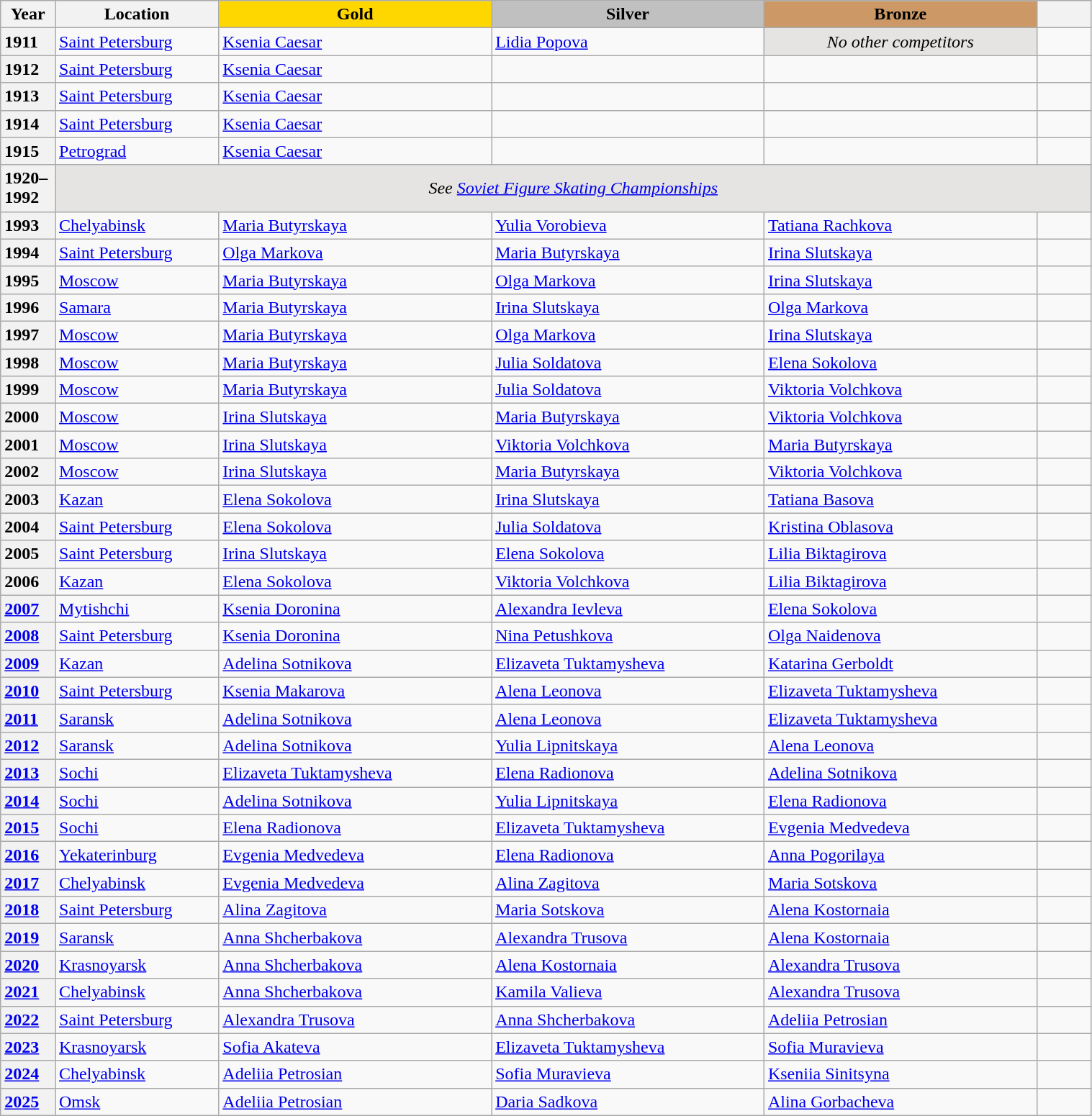<table class="wikitable unsortable" style="text-align:left; width:80%">
<tr>
<th scope="col" style="text-align:center; width:5%">Year</th>
<th scope="col" style="text-align:center; width:15%">Location</th>
<td scope="col" style="text-align:center; width:25%; background:gold"><strong>Gold</strong></td>
<td scope="col" style="text-align:center; width:25%; background:silver"><strong>Silver</strong></td>
<td scope="col" style="text-align:center; width:25%; background:#c96"><strong>Bronze</strong></td>
<th scope="col" style="text-align:center; width:5%"></th>
</tr>
<tr>
<th scope="row" style="text-align:left">1911</th>
<td><a href='#'>Saint Petersburg</a></td>
<td><a href='#'>Ksenia Caesar</a></td>
<td><a href='#'>Lidia Popova</a></td>
<td align="center" bgcolor="e5e4e2"><em>No other competitors</em></td>
<td></td>
</tr>
<tr>
<th scope="row" style="text-align:left">1912</th>
<td><a href='#'>Saint Petersburg</a></td>
<td><a href='#'>Ksenia Caesar</a></td>
<td></td>
<td></td>
<td></td>
</tr>
<tr>
<th scope="row" style="text-align:left">1913</th>
<td><a href='#'>Saint Petersburg</a></td>
<td><a href='#'>Ksenia Caesar</a></td>
<td></td>
<td></td>
<td></td>
</tr>
<tr>
<th scope="row" style="text-align:left">1914</th>
<td><a href='#'>Saint Petersburg</a></td>
<td><a href='#'>Ksenia Caesar</a></td>
<td></td>
<td></td>
<td></td>
</tr>
<tr>
<th scope="row" style="text-align:left">1915</th>
<td><a href='#'>Petrograd</a></td>
<td><a href='#'>Ksenia Caesar</a></td>
<td></td>
<td></td>
<td></td>
</tr>
<tr>
<th scope="row" style="text-align:left">1920–1992</th>
<td colspan="5" align="center" bgcolor="e5e4e2"><em>See <a href='#'>Soviet Figure Skating Championships</a></em></td>
</tr>
<tr>
<th scope="row" style="text-align:left">1993</th>
<td><a href='#'>Chelyabinsk</a></td>
<td><a href='#'>Maria Butyrskaya</a></td>
<td><a href='#'>Yulia Vorobieva</a></td>
<td><a href='#'>Tatiana Rachkova</a></td>
<td></td>
</tr>
<tr>
<th scope="row" style="text-align:left">1994</th>
<td><a href='#'>Saint Petersburg</a></td>
<td><a href='#'>Olga Markova</a></td>
<td><a href='#'>Maria Butyrskaya</a></td>
<td><a href='#'>Irina Slutskaya</a></td>
<td></td>
</tr>
<tr>
<th scope="row" style="text-align:left">1995</th>
<td><a href='#'>Moscow</a></td>
<td><a href='#'>Maria Butyrskaya</a></td>
<td><a href='#'>Olga Markova</a></td>
<td><a href='#'>Irina Slutskaya</a></td>
<td></td>
</tr>
<tr>
<th scope="row" style="text-align:left">1996</th>
<td><a href='#'>Samara</a></td>
<td><a href='#'>Maria Butyrskaya</a></td>
<td><a href='#'>Irina Slutskaya</a></td>
<td><a href='#'>Olga Markova</a></td>
<td></td>
</tr>
<tr>
<th scope="row" style="text-align:left">1997</th>
<td><a href='#'>Moscow</a></td>
<td><a href='#'>Maria Butyrskaya</a></td>
<td><a href='#'>Olga Markova</a></td>
<td><a href='#'>Irina Slutskaya</a></td>
<td></td>
</tr>
<tr>
<th scope="row" style="text-align:left">1998</th>
<td><a href='#'>Moscow</a></td>
<td><a href='#'>Maria Butyrskaya</a></td>
<td><a href='#'>Julia Soldatova</a></td>
<td><a href='#'>Elena Sokolova</a></td>
<td></td>
</tr>
<tr>
<th scope="row" style="text-align:left">1999</th>
<td><a href='#'>Moscow</a></td>
<td><a href='#'>Maria Butyrskaya</a></td>
<td><a href='#'>Julia Soldatova</a></td>
<td><a href='#'>Viktoria Volchkova</a></td>
<td></td>
</tr>
<tr>
<th scope="row" style="text-align:left">2000</th>
<td><a href='#'>Moscow</a></td>
<td><a href='#'>Irina Slutskaya</a></td>
<td><a href='#'>Maria Butyrskaya</a></td>
<td><a href='#'>Viktoria Volchkova</a></td>
<td></td>
</tr>
<tr>
<th scope="row" style="text-align:left">2001</th>
<td><a href='#'>Moscow</a></td>
<td><a href='#'>Irina Slutskaya</a></td>
<td><a href='#'>Viktoria Volchkova</a></td>
<td><a href='#'>Maria Butyrskaya</a></td>
<td></td>
</tr>
<tr>
<th scope="row" style="text-align:left">2002</th>
<td><a href='#'>Moscow</a></td>
<td><a href='#'>Irina Slutskaya</a></td>
<td><a href='#'>Maria Butyrskaya</a></td>
<td><a href='#'>Viktoria Volchkova</a></td>
<td></td>
</tr>
<tr>
<th scope="row" style="text-align:left">2003</th>
<td><a href='#'>Kazan</a></td>
<td><a href='#'>Elena Sokolova</a></td>
<td><a href='#'>Irina Slutskaya</a></td>
<td><a href='#'>Tatiana Basova</a></td>
<td></td>
</tr>
<tr>
<th scope="row" style="text-align:left">2004</th>
<td><a href='#'>Saint Petersburg</a></td>
<td><a href='#'>Elena Sokolova</a></td>
<td><a href='#'>Julia Soldatova</a></td>
<td><a href='#'>Kristina Oblasova</a></td>
<td></td>
</tr>
<tr>
<th scope="row" style="text-align:left">2005</th>
<td><a href='#'>Saint Petersburg</a></td>
<td><a href='#'>Irina Slutskaya</a></td>
<td><a href='#'>Elena Sokolova</a></td>
<td><a href='#'>Lilia Biktagirova</a></td>
<td></td>
</tr>
<tr>
<th scope="row" style="text-align:left">2006</th>
<td><a href='#'>Kazan</a></td>
<td><a href='#'>Elena Sokolova</a></td>
<td><a href='#'>Viktoria Volchkova</a></td>
<td><a href='#'>Lilia Biktagirova</a></td>
<td></td>
</tr>
<tr>
<th scope="row" style="text-align:left"><a href='#'>2007</a></th>
<td><a href='#'>Mytishchi</a></td>
<td><a href='#'>Ksenia Doronina</a></td>
<td><a href='#'>Alexandra Ievleva</a></td>
<td><a href='#'>Elena Sokolova</a></td>
<td></td>
</tr>
<tr>
<th scope="row" style="text-align:left"><a href='#'>2008</a></th>
<td><a href='#'>Saint Petersburg</a></td>
<td><a href='#'>Ksenia Doronina</a></td>
<td><a href='#'>Nina Petushkova</a></td>
<td><a href='#'>Olga Naidenova</a></td>
<td></td>
</tr>
<tr>
<th scope="row" style="text-align:left"><a href='#'>2009</a></th>
<td><a href='#'>Kazan</a></td>
<td><a href='#'>Adelina Sotnikova</a></td>
<td><a href='#'>Elizaveta Tuktamysheva</a></td>
<td><a href='#'>Katarina Gerboldt</a></td>
<td></td>
</tr>
<tr>
<th scope="row" style="text-align:left"><a href='#'>2010</a></th>
<td><a href='#'>Saint Petersburg</a></td>
<td><a href='#'>Ksenia Makarova</a></td>
<td><a href='#'>Alena Leonova</a></td>
<td><a href='#'>Elizaveta Tuktamysheva</a></td>
<td></td>
</tr>
<tr>
<th scope="row" style="text-align:left"><a href='#'>2011</a></th>
<td><a href='#'>Saransk</a></td>
<td><a href='#'>Adelina Sotnikova</a></td>
<td><a href='#'>Alena Leonova</a></td>
<td><a href='#'>Elizaveta Tuktamysheva</a></td>
<td></td>
</tr>
<tr>
<th scope="row" style="text-align:left"><a href='#'>2012</a></th>
<td><a href='#'>Saransk</a></td>
<td><a href='#'>Adelina Sotnikova</a></td>
<td><a href='#'>Yulia Lipnitskaya</a></td>
<td><a href='#'>Alena Leonova</a></td>
<td></td>
</tr>
<tr>
<th scope="row" style="text-align:left"><a href='#'>2013</a></th>
<td><a href='#'>Sochi</a></td>
<td><a href='#'>Elizaveta Tuktamysheva</a></td>
<td><a href='#'>Elena Radionova</a></td>
<td><a href='#'>Adelina Sotnikova</a></td>
<td></td>
</tr>
<tr>
<th scope="row" style="text-align:left"><a href='#'>2014</a></th>
<td><a href='#'>Sochi</a></td>
<td><a href='#'>Adelina Sotnikova</a></td>
<td><a href='#'>Yulia Lipnitskaya</a></td>
<td><a href='#'>Elena Radionova</a></td>
<td></td>
</tr>
<tr>
<th scope="row" style="text-align:left"><a href='#'>2015</a></th>
<td><a href='#'>Sochi</a></td>
<td><a href='#'>Elena Radionova</a></td>
<td><a href='#'>Elizaveta Tuktamysheva</a></td>
<td><a href='#'>Evgenia Medvedeva</a></td>
<td></td>
</tr>
<tr>
<th scope="row" style="text-align:left"><a href='#'>2016</a></th>
<td><a href='#'>Yekaterinburg</a></td>
<td><a href='#'>Evgenia Medvedeva</a></td>
<td><a href='#'>Elena Radionova</a></td>
<td><a href='#'>Anna Pogorilaya</a></td>
<td></td>
</tr>
<tr>
<th scope="row" style="text-align:left"><a href='#'>2017</a></th>
<td><a href='#'>Chelyabinsk</a></td>
<td><a href='#'>Evgenia Medvedeva</a></td>
<td><a href='#'>Alina Zagitova</a></td>
<td><a href='#'>Maria Sotskova</a></td>
<td></td>
</tr>
<tr>
<th scope="row" style="text-align:left"><a href='#'>2018</a></th>
<td><a href='#'>Saint Petersburg</a></td>
<td><a href='#'>Alina Zagitova</a></td>
<td><a href='#'>Maria Sotskova</a></td>
<td><a href='#'>Alena Kostornaia</a></td>
<td></td>
</tr>
<tr>
<th scope="row" style="text-align:left"><a href='#'>2019</a></th>
<td><a href='#'>Saransk</a></td>
<td><a href='#'>Anna Shcherbakova</a></td>
<td><a href='#'>Alexandra Trusova</a></td>
<td><a href='#'>Alena Kostornaia</a></td>
<td></td>
</tr>
<tr>
<th scope="row" style="text-align:left"><a href='#'>2020</a></th>
<td><a href='#'>Krasnoyarsk</a></td>
<td><a href='#'>Anna Shcherbakova</a></td>
<td><a href='#'>Alena Kostornaia</a></td>
<td><a href='#'>Alexandra Trusova</a></td>
<td></td>
</tr>
<tr>
<th scope="row" style="text-align:left"><a href='#'>2021</a></th>
<td><a href='#'>Chelyabinsk</a></td>
<td><a href='#'>Anna Shcherbakova</a></td>
<td><a href='#'>Kamila Valieva</a></td>
<td><a href='#'>Alexandra Trusova</a></td>
<td></td>
</tr>
<tr>
<th scope="row" style="text-align:left"><a href='#'>2022</a></th>
<td><a href='#'>Saint Petersburg</a></td>
<td><a href='#'>Alexandra Trusova</a></td>
<td><a href='#'>Anna Shcherbakova</a></td>
<td><a href='#'>Adeliia Petrosian</a></td>
<td></td>
</tr>
<tr>
<th scope="row" style="text-align:left"><a href='#'>2023</a></th>
<td><a href='#'>Krasnoyarsk</a></td>
<td><a href='#'>Sofia Akateva</a></td>
<td><a href='#'>Elizaveta Tuktamysheva</a></td>
<td><a href='#'>Sofia Muravieva</a></td>
<td></td>
</tr>
<tr>
<th scope="row" style="text-align:left"><a href='#'>2024</a></th>
<td><a href='#'>Chelyabinsk</a></td>
<td><a href='#'>Adeliia Petrosian</a></td>
<td><a href='#'>Sofia Muravieva</a></td>
<td><a href='#'>Kseniia Sinitsyna</a></td>
<td></td>
</tr>
<tr>
<th scope="row" style="text-align:left"><a href='#'>2025</a></th>
<td><a href='#'>Omsk</a></td>
<td><a href='#'>Adeliia Petrosian</a></td>
<td><a href='#'>Daria Sadkova</a></td>
<td><a href='#'>Alina Gorbacheva</a></td>
<td></td>
</tr>
</table>
